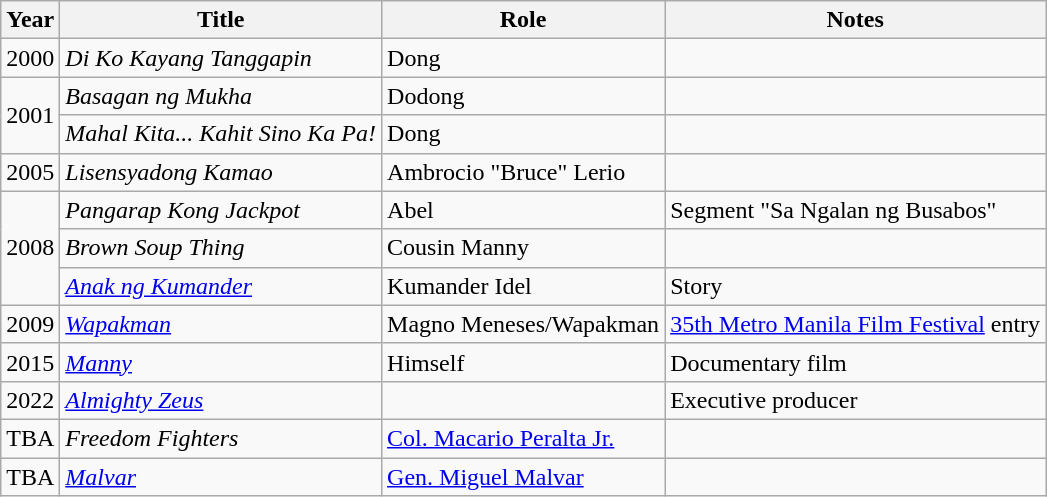<table class="wikitable sortable">
<tr>
<th>Year</th>
<th>Title</th>
<th class="unsortable">Role</th>
<th class="unsortable">Notes</th>
</tr>
<tr>
<td style="text-align:center;">2000</td>
<td><em>Di Ko Kayang Tanggapin</em></td>
<td>Dong</td>
<td></td>
</tr>
<tr>
<td rowspan="2" style="text-align:center;">2001</td>
<td><em>Basagan ng Mukha</em></td>
<td>Dodong</td>
<td></td>
</tr>
<tr>
<td><em>Mahal Kita... Kahit Sino Ka Pa!</em></td>
<td>Dong</td>
<td></td>
</tr>
<tr>
<td style="text-align:center;">2005</td>
<td><em>Lisensyadong Kamao</em></td>
<td>Ambrocio "Bruce" Lerio</td>
<td></td>
</tr>
<tr>
<td rowspan="3" style="text-align:center;">2008</td>
<td><em>Pangarap Kong Jackpot</em></td>
<td>Abel</td>
<td>Segment "Sa Ngalan ng Busabos"</td>
</tr>
<tr>
<td><em>Brown Soup Thing</em></td>
<td>Cousin Manny</td>
<td></td>
</tr>
<tr>
<td><em><a href='#'>Anak ng Kumander</a></em></td>
<td>Kumander Idel</td>
<td>Story</td>
</tr>
<tr>
<td style="text-align:center;">2009</td>
<td><em><a href='#'>Wapakman</a></em></td>
<td>Magno Meneses/Wapakman</td>
<td><a href='#'>35th Metro Manila Film Festival</a> entry</td>
</tr>
<tr>
<td style="text-align:center;">2015</td>
<td><em><a href='#'>Manny</a></em></td>
<td>Himself</td>
<td>Documentary film</td>
</tr>
<tr>
<td style="text-align:center;">2022</td>
<td><em><a href='#'>Almighty Zeus</a></em></td>
<td></td>
<td>Executive producer</td>
</tr>
<tr>
<td style="text-align:center;">TBA</td>
<td><em>Freedom Fighters</em></td>
<td><a href='#'>Col. Macario Peralta Jr.</a></td>
<td></td>
</tr>
<tr>
<td style="text-align:center;">TBA</td>
<td><em><a href='#'>Malvar</a></em></td>
<td><a href='#'>Gen. Miguel Malvar</a></td>
<td></td>
</tr>
</table>
